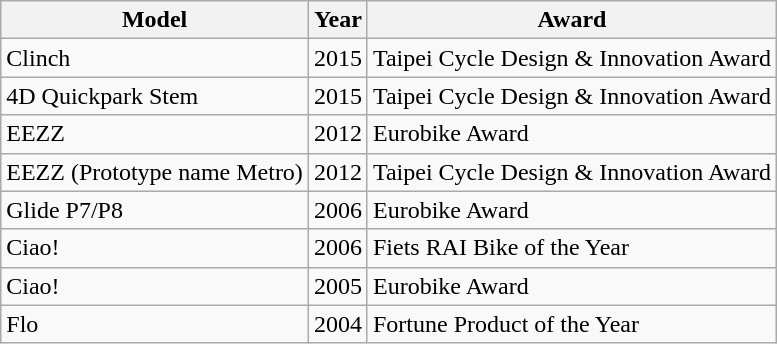<table class="wikitable">
<tr>
<th>Model</th>
<th>Year</th>
<th>Award</th>
</tr>
<tr>
<td>Clinch</td>
<td>2015</td>
<td>Taipei Cycle Design & Innovation Award</td>
</tr>
<tr>
<td>4D Quickpark Stem</td>
<td>2015</td>
<td>Taipei Cycle Design & Innovation Award</td>
</tr>
<tr>
<td>EEZZ</td>
<td>2012</td>
<td>Eurobike Award</td>
</tr>
<tr>
<td>EEZZ (Prototype name Metro)</td>
<td>2012</td>
<td>Taipei Cycle Design & Innovation Award</td>
</tr>
<tr>
<td>Glide P7/P8</td>
<td>2006</td>
<td>Eurobike Award</td>
</tr>
<tr>
<td>Ciao!</td>
<td>2006</td>
<td>Fiets RAI Bike of the Year</td>
</tr>
<tr>
<td>Ciao!</td>
<td>2005</td>
<td>Eurobike Award</td>
</tr>
<tr>
<td>Flo</td>
<td>2004</td>
<td>Fortune Product of the Year</td>
</tr>
</table>
